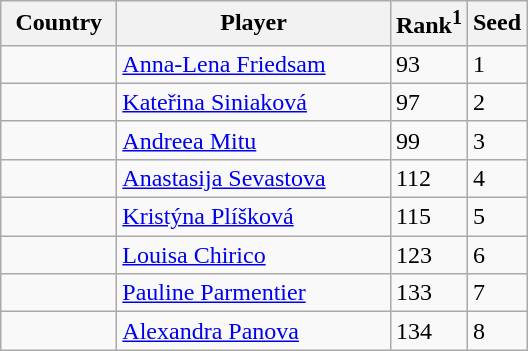<table class="sortable wikitable">
<tr>
<th width="70">Country</th>
<th width="175">Player</th>
<th>Rank<sup>1</sup></th>
<th>Seed</th>
</tr>
<tr>
<td></td>
<td><a href='#'>Anna-Lena Friedsam</a></td>
<td>93</td>
<td>1</td>
</tr>
<tr>
<td></td>
<td><a href='#'>Kateřina Siniaková</a></td>
<td>97</td>
<td>2</td>
</tr>
<tr>
<td></td>
<td><a href='#'>Andreea Mitu</a></td>
<td>99</td>
<td>3</td>
</tr>
<tr>
<td></td>
<td><a href='#'>Anastasija Sevastova</a></td>
<td>112</td>
<td>4</td>
</tr>
<tr>
<td></td>
<td><a href='#'>Kristýna Plíšková</a></td>
<td>115</td>
<td>5</td>
</tr>
<tr>
<td></td>
<td><a href='#'>Louisa Chirico</a></td>
<td>123</td>
<td>6</td>
</tr>
<tr>
<td></td>
<td><a href='#'>Pauline Parmentier</a></td>
<td>133</td>
<td>7</td>
</tr>
<tr>
<td></td>
<td><a href='#'>Alexandra Panova</a></td>
<td>134</td>
<td>8</td>
</tr>
</table>
